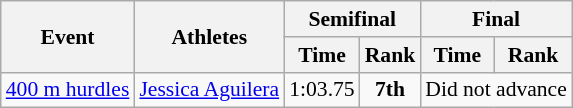<table class="wikitable" border="1" style="font-size:90%">
<tr>
<th rowspan=2>Event</th>
<th rowspan=2>Athletes</th>
<th colspan=2>Semifinal</th>
<th colspan=2>Final</th>
</tr>
<tr>
<th>Time</th>
<th>Rank</th>
<th>Time</th>
<th>Rank</th>
</tr>
<tr>
<td><a href='#'>400 m hurdles</a></td>
<td><a href='#'>Jessica Aguilera</a></td>
<td align=center>1:03.75</td>
<td align=center><strong>7th</strong></td>
<td align=center colspan=2>Did not advance</td>
</tr>
</table>
